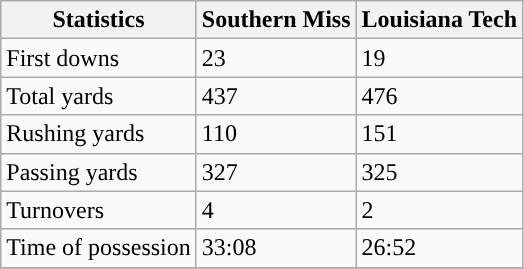<table class="wikitable" style="float: left;">
<tr>
<th>Statistics</th>
<th>Southern Miss</th>
<th>Louisiana Tech</th>
</tr>
<tr>
<td>First downs</td>
<td>23</td>
<td>19</td>
</tr>
<tr>
<td>Total yards</td>
<td>437</td>
<td>476</td>
</tr>
<tr>
<td>Rushing yards</td>
<td>110</td>
<td>151</td>
</tr>
<tr>
<td>Passing yards</td>
<td>327</td>
<td>325</td>
</tr>
<tr>
<td>Turnovers</td>
<td>4</td>
<td>2</td>
</tr>
<tr>
<td>Time of possession</td>
<td>33:08</td>
<td>26:52</td>
</tr>
<tr>
</tr>
</table>
